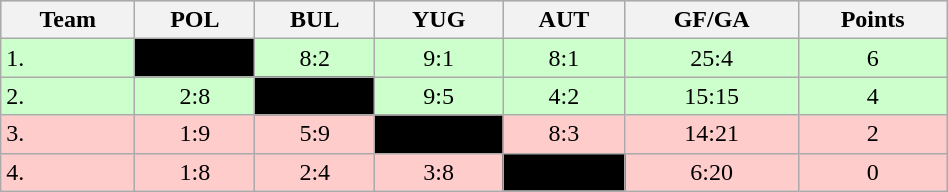<table class="wikitable" bgcolor="#EFEFFF" width="50%">
<tr bgcolor="#BCD2EE">
<th>Team</th>
<th>POL</th>
<th>BUL</th>
<th>YUG</th>
<th>AUT</th>
<th>GF/GA</th>
<th>Points</th>
</tr>
<tr bgcolor="#ccffcc" align="center">
<td align="left">1. </td>
<td style="background:#000000;"></td>
<td>8:2</td>
<td>9:1</td>
<td>8:1</td>
<td>25:4</td>
<td>6</td>
</tr>
<tr bgcolor="#ccffcc" align="center">
<td align="left">2. </td>
<td>2:8</td>
<td style="background:#000000;"></td>
<td>9:5</td>
<td>4:2</td>
<td>15:15</td>
<td>4</td>
</tr>
<tr bgcolor="#ffcccc" align="center">
<td align="left">3. </td>
<td>1:9</td>
<td>5:9</td>
<td style="background:#000000;"></td>
<td>8:3</td>
<td>14:21</td>
<td>2</td>
</tr>
<tr bgcolor="#ffcccc" align="center">
<td align="left">4. </td>
<td>1:8</td>
<td>2:4</td>
<td>3:8</td>
<td style="background:#000000;"></td>
<td>6:20</td>
<td>0</td>
</tr>
</table>
